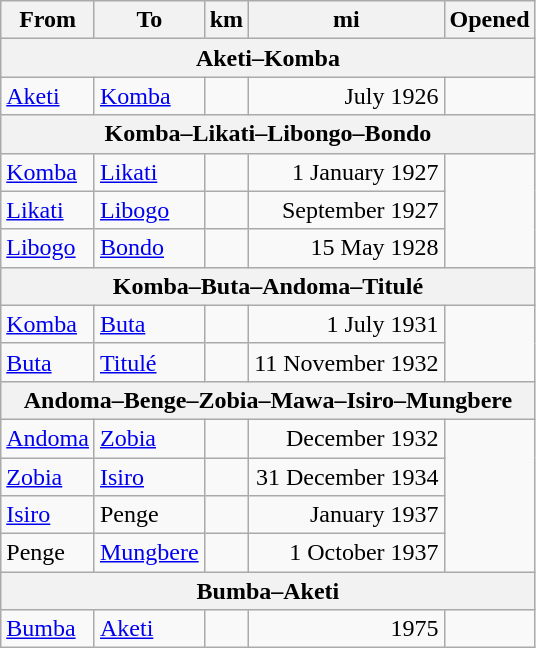<table class=wikitable>
<tr>
<th>From</th>
<th>To</th>
<th>km</th>
<th>mi</th>
<th>Opened</th>
</tr>
<tr>
<th colspan=5 style="text-align:center;">Aketi–Komba</th>
</tr>
<tr>
<td><a href='#'>Aketi</a></td>
<td><a href='#'>Komba</a></td>
<td></td>
<td style="text-align:right;">July 1926</td>
</tr>
<tr>
<th colspan=5 style="text-align:center;">Komba–Likati–Libongo–Bondo</th>
</tr>
<tr>
<td><a href='#'>Komba</a></td>
<td><a href='#'>Likati</a></td>
<td></td>
<td style="text-align:right;">1 January 1927</td>
</tr>
<tr>
<td><a href='#'>Likati</a></td>
<td><a href='#'>Libogo</a></td>
<td></td>
<td style="text-align:right;">September 1927</td>
</tr>
<tr>
<td><a href='#'>Libogo</a></td>
<td><a href='#'>Bondo</a></td>
<td></td>
<td style="text-align:right;">15 May 1928</td>
</tr>
<tr>
<th colspan=5 style="text-align:center;">Komba–Buta–Andoma–Titulé</th>
</tr>
<tr>
<td><a href='#'>Komba</a></td>
<td><a href='#'>Buta</a></td>
<td></td>
<td style="text-align:right;">1 July 1931</td>
</tr>
<tr>
<td><a href='#'>Buta</a></td>
<td><a href='#'>Titulé</a></td>
<td></td>
<td style="text-align:right;">11 November 1932</td>
</tr>
<tr>
<th colspan=5 style="text-align:center;">Andoma–Benge–Zobia–Mawa–Isiro–Mungbere</th>
</tr>
<tr>
<td><a href='#'>Andoma</a></td>
<td><a href='#'>Zobia</a></td>
<td></td>
<td style="text-align:right;">December 1932</td>
</tr>
<tr>
<td><a href='#'>Zobia</a></td>
<td><a href='#'>Isiro</a></td>
<td></td>
<td style="text-align:right;">31 December 1934</td>
</tr>
<tr>
<td><a href='#'>Isiro</a></td>
<td>Penge</td>
<td></td>
<td style="text-align:right;">January 1937</td>
</tr>
<tr>
<td>Penge</td>
<td><a href='#'>Mungbere</a></td>
<td></td>
<td style="text-align:right;">1 October 1937</td>
</tr>
<tr>
<th colspan=5 style="text-align:center;">Bumba–Aketi</th>
</tr>
<tr>
<td><a href='#'>Bumba</a></td>
<td><a href='#'>Aketi</a></td>
<td></td>
<td style="text-align:right;">1975</td>
</tr>
</table>
